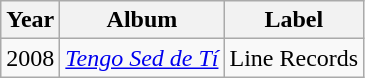<table class="wikitable">
<tr>
<th>Year</th>
<th>Album</th>
<th>Label</th>
</tr>
<tr>
<td>2008</td>
<td><em><a href='#'>Tengo Sed de Tí</a></em></td>
<td>Line Records</td>
</tr>
</table>
